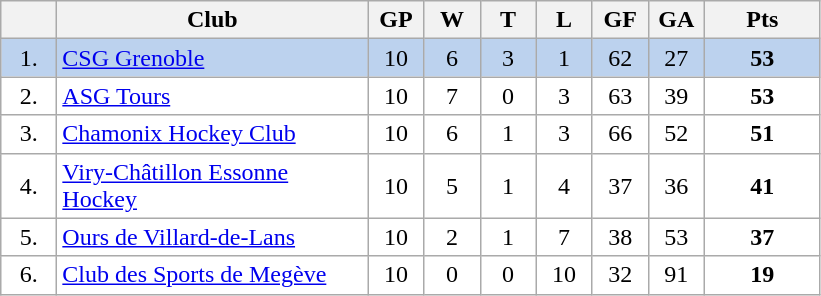<table class="wikitable">
<tr>
<th width="30"></th>
<th width="200">Club</th>
<th width="30">GP</th>
<th width="30">W</th>
<th width="30">T</th>
<th width="30">L</th>
<th width="30">GF</th>
<th width="30">GA</th>
<th width="70">Pts</th>
</tr>
<tr bgcolor="#BCD2EE" align="center">
<td>1.</td>
<td align="left"><a href='#'>CSG Grenoble</a></td>
<td>10</td>
<td>6</td>
<td>3</td>
<td>1</td>
<td>62</td>
<td>27</td>
<td><strong>53</strong></td>
</tr>
<tr bgcolor="#FFFFFF" align="center">
<td>2.</td>
<td align="left"><a href='#'>ASG Tours</a></td>
<td>10</td>
<td>7</td>
<td>0</td>
<td>3</td>
<td>63</td>
<td>39</td>
<td><strong>53</strong></td>
</tr>
<tr bgcolor="#FFFFFF" align="center">
<td>3.</td>
<td align="left"><a href='#'>Chamonix Hockey Club</a></td>
<td>10</td>
<td>6</td>
<td>1</td>
<td>3</td>
<td>66</td>
<td>52</td>
<td><strong>51</strong></td>
</tr>
<tr bgcolor="#FFFFFF" align="center">
<td>4.</td>
<td align="left"><a href='#'>Viry-Châtillon Essonne Hockey</a></td>
<td>10</td>
<td>5</td>
<td>1</td>
<td>4</td>
<td>37</td>
<td>36</td>
<td><strong>41</strong></td>
</tr>
<tr bgcolor="#FFFFFF" align="center">
<td>5.</td>
<td align="left"><a href='#'>Ours de Villard-de-Lans</a></td>
<td>10</td>
<td>2</td>
<td>1</td>
<td>7</td>
<td>38</td>
<td>53</td>
<td><strong>37</strong></td>
</tr>
<tr bgcolor="#FFFFFF" align="center">
<td>6.</td>
<td align="left"><a href='#'>Club des Sports de Megève</a></td>
<td>10</td>
<td>0</td>
<td>0</td>
<td>10</td>
<td>32</td>
<td>91</td>
<td><strong>19</strong></td>
</tr>
</table>
